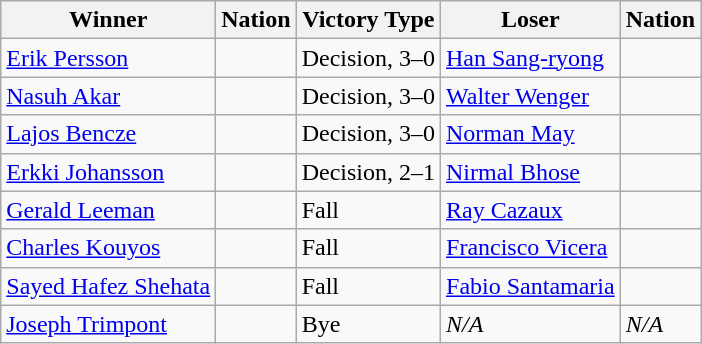<table class="wikitable sortable" style="text-align:left;">
<tr>
<th>Winner</th>
<th>Nation</th>
<th>Victory Type</th>
<th>Loser</th>
<th>Nation</th>
</tr>
<tr>
<td><a href='#'>Erik Persson</a></td>
<td></td>
<td>Decision, 3–0</td>
<td><a href='#'>Han Sang-ryong</a></td>
<td></td>
</tr>
<tr>
<td><a href='#'>Nasuh Akar</a></td>
<td></td>
<td>Decision, 3–0</td>
<td><a href='#'>Walter Wenger</a></td>
<td></td>
</tr>
<tr>
<td><a href='#'>Lajos Bencze</a></td>
<td></td>
<td>Decision, 3–0</td>
<td><a href='#'>Norman May</a></td>
<td></td>
</tr>
<tr>
<td><a href='#'>Erkki Johansson</a></td>
<td></td>
<td>Decision, 2–1</td>
<td><a href='#'>Nirmal Bhose</a></td>
<td></td>
</tr>
<tr>
<td><a href='#'>Gerald Leeman</a></td>
<td></td>
<td>Fall</td>
<td><a href='#'>Ray Cazaux</a></td>
<td></td>
</tr>
<tr>
<td><a href='#'>Charles Kouyos</a></td>
<td></td>
<td>Fall</td>
<td><a href='#'>Francisco Vicera</a></td>
<td></td>
</tr>
<tr>
<td><a href='#'>Sayed Hafez Shehata</a></td>
<td></td>
<td>Fall</td>
<td><a href='#'>Fabio Santamaria</a></td>
<td></td>
</tr>
<tr>
<td><a href='#'>Joseph Trimpont</a></td>
<td></td>
<td>Bye</td>
<td><em>N/A</em></td>
<td><em>N/A</em></td>
</tr>
</table>
